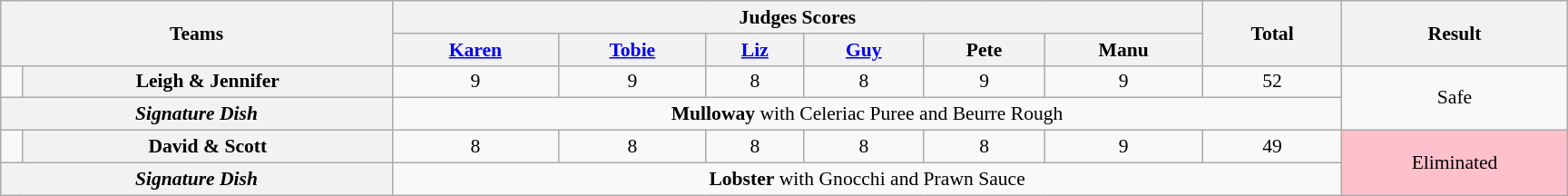<table class="wikitable plainrowheaders" style="text-align:center; font-size:90%; width:80em; margin:auto;">
<tr>
<th rowspan=2 colspan=2 style="width:25%">Teams</th>
<th colspan=6>Judges Scores</th>
<th rowspan=2>Total<br></th>
<th rowspan=2>Result</th>
</tr>
<tr>
<th><a href='#'>Karen</a></th>
<th><a href='#'>Tobie</a></th>
<th><a href='#'>Liz</a></th>
<th><a href='#'>Guy</a></th>
<th>Pete</th>
<th>Manu</th>
</tr>
<tr>
<td></td>
<th>Leigh & Jennifer</th>
<td>9</td>
<td>9</td>
<td>8</td>
<td>8</td>
<td>9</td>
<td>9</td>
<td>52</td>
<td rowspan=2>Safe</td>
</tr>
<tr>
<th colspan=2><em>Signature Dish</em></th>
<td colspan=7><strong>Mulloway</strong> with Celeriac Puree and Beurre Rough</td>
</tr>
<tr>
<td></td>
<th>David & Scott</th>
<td>8</td>
<td>8</td>
<td>8</td>
<td>8</td>
<td>8</td>
<td>9</td>
<td>49</td>
<td rowspan=2 bgcolor=pink>Eliminated</td>
</tr>
<tr>
<th colspan=2><em>Signature Dish</em></th>
<td colspan=7><strong>Lobster</strong> with Gnocchi and Prawn Sauce</td>
</tr>
</table>
